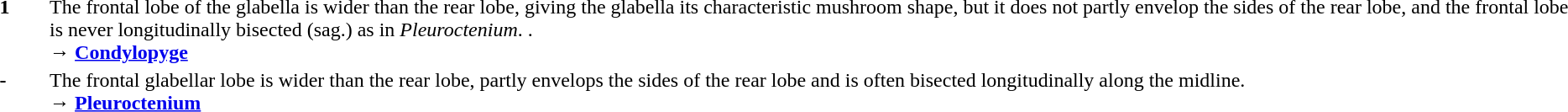<table>
<tr valign="top"  align="left">
<th scope="row" width="3%"><strong>1</strong></th>
<td>The frontal lobe of the glabella is wider than the rear lobe, giving the glabella its characteristic mushroom shape, but it does not partly envelop the sides of the rear lobe, and the frontal lobe is never longitudinally bisected (sag.) as in <em>Pleuroctenium</em>. .<br>→ <strong><a href='#'>Condylopyge</a></strong></td>
</tr>
<tr valign="top" align="left">
<th scope="row" width="3%"><strong>-</strong></th>
<td>The frontal glabellar lobe is wider than the rear lobe, partly envelops the sides of the rear lobe and is often bisected longitudinally along the midline.<br>→ <strong><a href='#'>Pleuroctenium</a></strong></td>
</tr>
</table>
